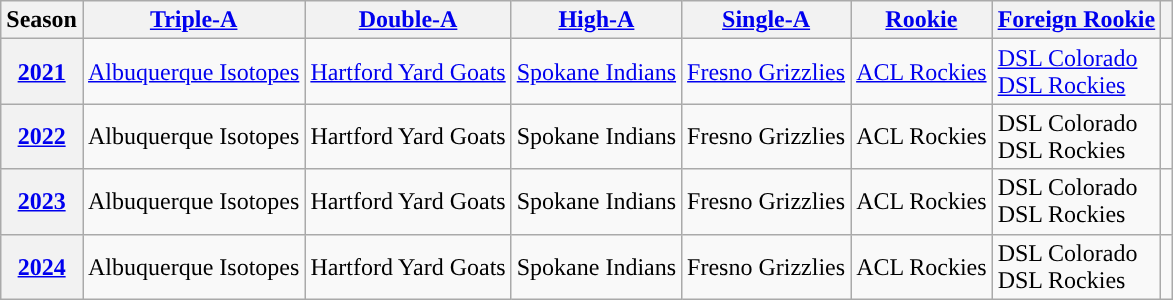<table class="wikitable plainrowheaders">
<tr>
<th scope="col">Season</th>
<th scope="col"><a href='#'><span>Triple-A</span></a></th>
<th scope="col"><a href='#'><span>Double-A</span></a></th>
<th scope="col"><a href='#'><span>High-A</span></a></th>
<th scope="col"><a href='#'><span>Single-A</span></a></th>
<th scope="col"><a href='#'><span>Rookie</span></a></th>
<th scope="col"><a href='#'><span>Foreign Rookie</span></a></th>
<th scope="col"></th>
</tr>
<tr>
<th scope="row" style="text-align:center"><a href='#'>2021</a></th>
<td><a href='#'>Albuquerque Isotopes</a></td>
<td><a href='#'>Hartford Yard Goats</a></td>
<td><a href='#'>Spokane Indians</a></td>
<td><a href='#'>Fresno Grizzlies</a></td>
<td><a href='#'>ACL Rockies</a></td>
<td><a href='#'>DSL Colorado</a><br><a href='#'>DSL Rockies</a></td>
<td align="center"></td>
</tr>
<tr>
<th scope="row" style="text-align:center"><a href='#'>2022</a></th>
<td>Albuquerque Isotopes</td>
<td>Hartford Yard Goats</td>
<td>Spokane Indians</td>
<td>Fresno Grizzlies</td>
<td>ACL Rockies</td>
<td>DSL Colorado<br>DSL Rockies</td>
<td align="center"></td>
</tr>
<tr>
<th scope="row" style="text-align:center"><a href='#'>2023</a></th>
<td>Albuquerque Isotopes</td>
<td>Hartford Yard Goats</td>
<td>Spokane Indians</td>
<td>Fresno Grizzlies</td>
<td>ACL Rockies</td>
<td>DSL Colorado<br>DSL Rockies</td>
<td align="center"></td>
</tr>
<tr>
<th scope="row" style="text-align:center"><a href='#'>2024</a></th>
<td>Albuquerque Isotopes</td>
<td>Hartford Yard Goats</td>
<td>Spokane Indians</td>
<td>Fresno Grizzlies</td>
<td>ACL Rockies</td>
<td>DSL Colorado<br>DSL Rockies</td>
<td align="center"></td>
</tr>
</table>
